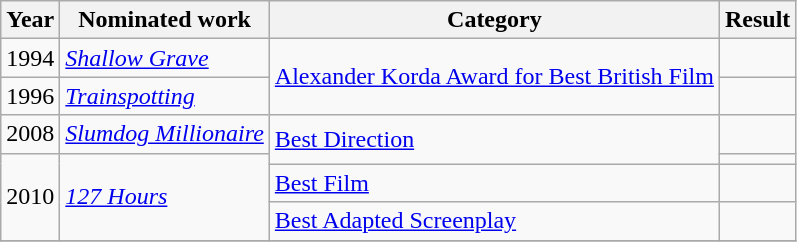<table class="wikitable sortable">
<tr>
<th>Year</th>
<th>Nominated work</th>
<th>Category</th>
<th>Result</th>
</tr>
<tr>
<td>1994</td>
<td><em><a href='#'>Shallow Grave</a></em></td>
<td rowspan=2><a href='#'>Alexander Korda Award for Best British Film</a></td>
<td></td>
</tr>
<tr>
<td>1996</td>
<td><em><a href='#'>Trainspotting</a></em></td>
<td></td>
</tr>
<tr>
<td>2008</td>
<td><em><a href='#'>Slumdog Millionaire</a></em></td>
<td rowspan=2><a href='#'>Best Direction</a></td>
<td></td>
</tr>
<tr>
<td rowspan=3>2010</td>
<td rowspan=3><em><a href='#'>127 Hours</a></em></td>
<td></td>
</tr>
<tr>
<td><a href='#'>Best Film</a></td>
<td></td>
</tr>
<tr>
<td><a href='#'>Best Adapted Screenplay</a></td>
<td></td>
</tr>
<tr>
</tr>
</table>
